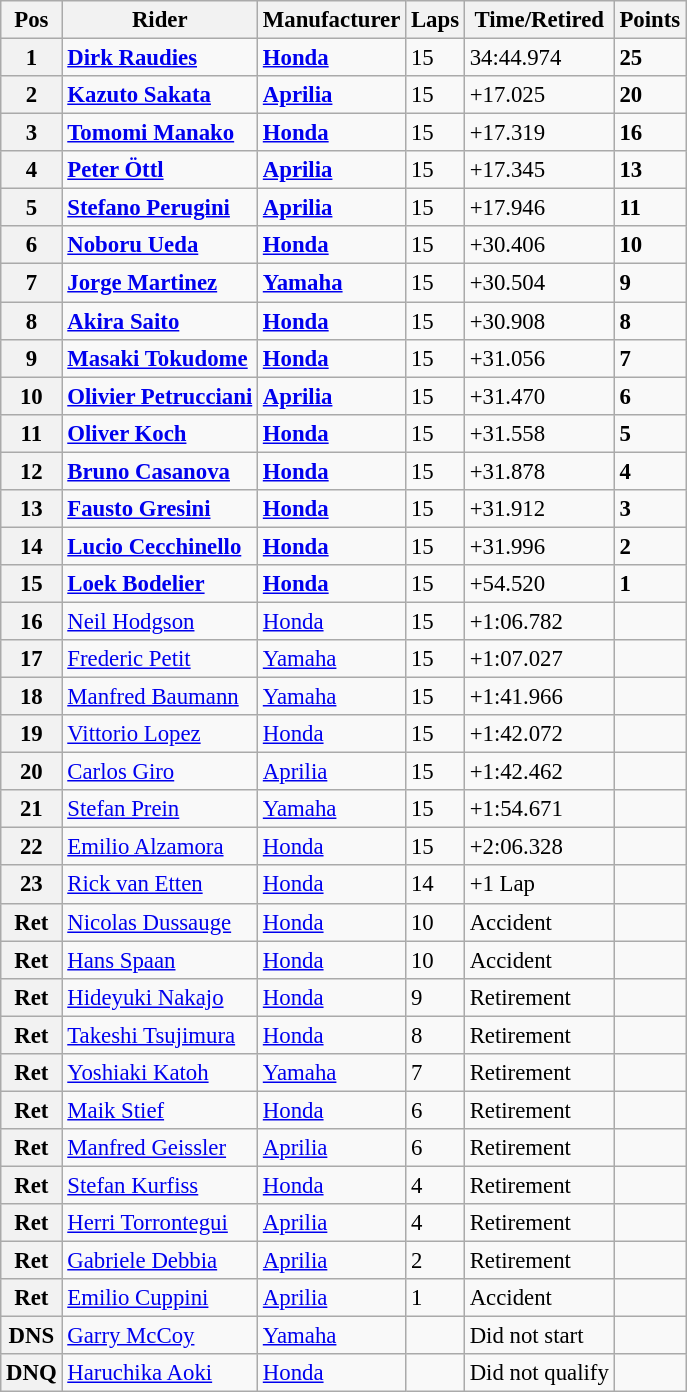<table class="wikitable" style="font-size: 95%;">
<tr>
<th>Pos</th>
<th>Rider</th>
<th>Manufacturer</th>
<th>Laps</th>
<th>Time/Retired</th>
<th>Points</th>
</tr>
<tr>
<th>1</th>
<td> <strong><a href='#'>Dirk Raudies</a></strong></td>
<td><strong><a href='#'>Honda</a></strong></td>
<td>15</td>
<td>34:44.974</td>
<td><strong>25</strong></td>
</tr>
<tr>
<th>2</th>
<td> <strong><a href='#'>Kazuto Sakata</a></strong></td>
<td><strong><a href='#'>Aprilia</a></strong></td>
<td>15</td>
<td>+17.025</td>
<td><strong>20</strong></td>
</tr>
<tr>
<th>3</th>
<td> <strong><a href='#'>Tomomi Manako</a></strong></td>
<td><strong><a href='#'>Honda</a></strong></td>
<td>15</td>
<td>+17.319</td>
<td><strong>16</strong></td>
</tr>
<tr>
<th>4</th>
<td> <strong><a href='#'>Peter Öttl</a></strong></td>
<td><strong><a href='#'>Aprilia</a></strong></td>
<td>15</td>
<td>+17.345</td>
<td><strong>13</strong></td>
</tr>
<tr>
<th>5</th>
<td> <strong><a href='#'>Stefano Perugini</a></strong></td>
<td><strong><a href='#'>Aprilia</a></strong></td>
<td>15</td>
<td>+17.946</td>
<td><strong>11</strong></td>
</tr>
<tr>
<th>6</th>
<td> <strong><a href='#'>Noboru Ueda</a></strong></td>
<td><strong><a href='#'>Honda</a></strong></td>
<td>15</td>
<td>+30.406</td>
<td><strong>10</strong></td>
</tr>
<tr>
<th>7</th>
<td> <strong><a href='#'>Jorge Martinez</a></strong></td>
<td><strong><a href='#'>Yamaha</a></strong></td>
<td>15</td>
<td>+30.504</td>
<td><strong>9</strong></td>
</tr>
<tr>
<th>8</th>
<td> <strong><a href='#'>Akira Saito</a></strong></td>
<td><strong><a href='#'>Honda</a></strong></td>
<td>15</td>
<td>+30.908</td>
<td><strong>8</strong></td>
</tr>
<tr>
<th>9</th>
<td> <strong><a href='#'>Masaki Tokudome</a></strong></td>
<td><strong><a href='#'>Honda</a></strong></td>
<td>15</td>
<td>+31.056</td>
<td><strong>7</strong></td>
</tr>
<tr>
<th>10</th>
<td> <strong><a href='#'>Olivier Petrucciani</a></strong></td>
<td><strong><a href='#'>Aprilia</a></strong></td>
<td>15</td>
<td>+31.470</td>
<td><strong>6</strong></td>
</tr>
<tr>
<th>11</th>
<td> <strong><a href='#'>Oliver Koch</a></strong></td>
<td><strong><a href='#'>Honda</a></strong></td>
<td>15</td>
<td>+31.558</td>
<td><strong>5</strong></td>
</tr>
<tr>
<th>12</th>
<td> <strong><a href='#'>Bruno Casanova</a></strong></td>
<td><strong><a href='#'>Honda</a></strong></td>
<td>15</td>
<td>+31.878</td>
<td><strong>4</strong></td>
</tr>
<tr>
<th>13</th>
<td> <strong><a href='#'>Fausto Gresini</a></strong></td>
<td><strong><a href='#'>Honda</a></strong></td>
<td>15</td>
<td>+31.912</td>
<td><strong>3</strong></td>
</tr>
<tr>
<th>14</th>
<td> <strong><a href='#'>Lucio Cecchinello</a></strong></td>
<td><strong><a href='#'>Honda</a></strong></td>
<td>15</td>
<td>+31.996</td>
<td><strong>2</strong></td>
</tr>
<tr>
<th>15</th>
<td> <strong><a href='#'>Loek Bodelier</a></strong></td>
<td><strong><a href='#'>Honda</a></strong></td>
<td>15</td>
<td>+54.520</td>
<td><strong>1</strong></td>
</tr>
<tr>
<th>16</th>
<td> <a href='#'>Neil Hodgson</a></td>
<td><a href='#'>Honda</a></td>
<td>15</td>
<td>+1:06.782</td>
<td></td>
</tr>
<tr>
<th>17</th>
<td> <a href='#'>Frederic Petit</a></td>
<td><a href='#'>Yamaha</a></td>
<td>15</td>
<td>+1:07.027</td>
<td></td>
</tr>
<tr>
<th>18</th>
<td> <a href='#'>Manfred Baumann</a></td>
<td><a href='#'>Yamaha</a></td>
<td>15</td>
<td>+1:41.966</td>
<td></td>
</tr>
<tr>
<th>19</th>
<td> <a href='#'>Vittorio Lopez</a></td>
<td><a href='#'>Honda</a></td>
<td>15</td>
<td>+1:42.072</td>
<td></td>
</tr>
<tr>
<th>20</th>
<td> <a href='#'>Carlos Giro</a></td>
<td><a href='#'>Aprilia</a></td>
<td>15</td>
<td>+1:42.462</td>
<td></td>
</tr>
<tr>
<th>21</th>
<td> <a href='#'>Stefan Prein</a></td>
<td><a href='#'>Yamaha</a></td>
<td>15</td>
<td>+1:54.671</td>
<td></td>
</tr>
<tr>
<th>22</th>
<td> <a href='#'>Emilio Alzamora</a></td>
<td><a href='#'>Honda</a></td>
<td>15</td>
<td>+2:06.328</td>
<td></td>
</tr>
<tr>
<th>23</th>
<td> <a href='#'>Rick van Etten</a></td>
<td><a href='#'>Honda</a></td>
<td>14</td>
<td>+1 Lap</td>
<td></td>
</tr>
<tr>
<th>Ret</th>
<td> <a href='#'>Nicolas Dussauge</a></td>
<td><a href='#'>Honda</a></td>
<td>10</td>
<td>Accident</td>
<td></td>
</tr>
<tr>
<th>Ret</th>
<td> <a href='#'>Hans Spaan</a></td>
<td><a href='#'>Honda</a></td>
<td>10</td>
<td>Accident</td>
<td></td>
</tr>
<tr>
<th>Ret</th>
<td> <a href='#'>Hideyuki Nakajo</a></td>
<td><a href='#'>Honda</a></td>
<td>9</td>
<td>Retirement</td>
<td></td>
</tr>
<tr>
<th>Ret</th>
<td> <a href='#'>Takeshi Tsujimura</a></td>
<td><a href='#'>Honda</a></td>
<td>8</td>
<td>Retirement</td>
<td></td>
</tr>
<tr>
<th>Ret</th>
<td> <a href='#'>Yoshiaki Katoh</a></td>
<td><a href='#'>Yamaha</a></td>
<td>7</td>
<td>Retirement</td>
<td></td>
</tr>
<tr>
<th>Ret</th>
<td> <a href='#'>Maik Stief</a></td>
<td><a href='#'>Honda</a></td>
<td>6</td>
<td>Retirement</td>
<td></td>
</tr>
<tr>
<th>Ret</th>
<td> <a href='#'>Manfred Geissler</a></td>
<td><a href='#'>Aprilia</a></td>
<td>6</td>
<td>Retirement</td>
<td></td>
</tr>
<tr>
<th>Ret</th>
<td> <a href='#'>Stefan Kurfiss</a></td>
<td><a href='#'>Honda</a></td>
<td>4</td>
<td>Retirement</td>
<td></td>
</tr>
<tr>
<th>Ret</th>
<td> <a href='#'>Herri Torrontegui</a></td>
<td><a href='#'>Aprilia</a></td>
<td>4</td>
<td>Retirement</td>
<td></td>
</tr>
<tr>
<th>Ret</th>
<td> <a href='#'>Gabriele Debbia</a></td>
<td><a href='#'>Aprilia</a></td>
<td>2</td>
<td>Retirement</td>
<td></td>
</tr>
<tr>
<th>Ret</th>
<td> <a href='#'>Emilio Cuppini</a></td>
<td><a href='#'>Aprilia</a></td>
<td>1</td>
<td>Accident</td>
<td></td>
</tr>
<tr>
<th>DNS</th>
<td> <a href='#'>Garry McCoy</a></td>
<td><a href='#'>Yamaha</a></td>
<td></td>
<td>Did not start</td>
<td></td>
</tr>
<tr>
<th>DNQ</th>
<td> <a href='#'>Haruchika Aoki</a></td>
<td><a href='#'>Honda</a></td>
<td></td>
<td>Did not qualify</td>
<td></td>
</tr>
</table>
